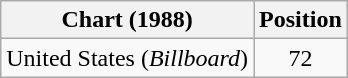<table class="wikitable sortable">
<tr>
<th align="left">Chart (1988)</th>
<th align="center">Position</th>
</tr>
<tr>
<td>United States (<em>Billboard</em>)</td>
<td style="text-align:center;">72</td>
</tr>
</table>
